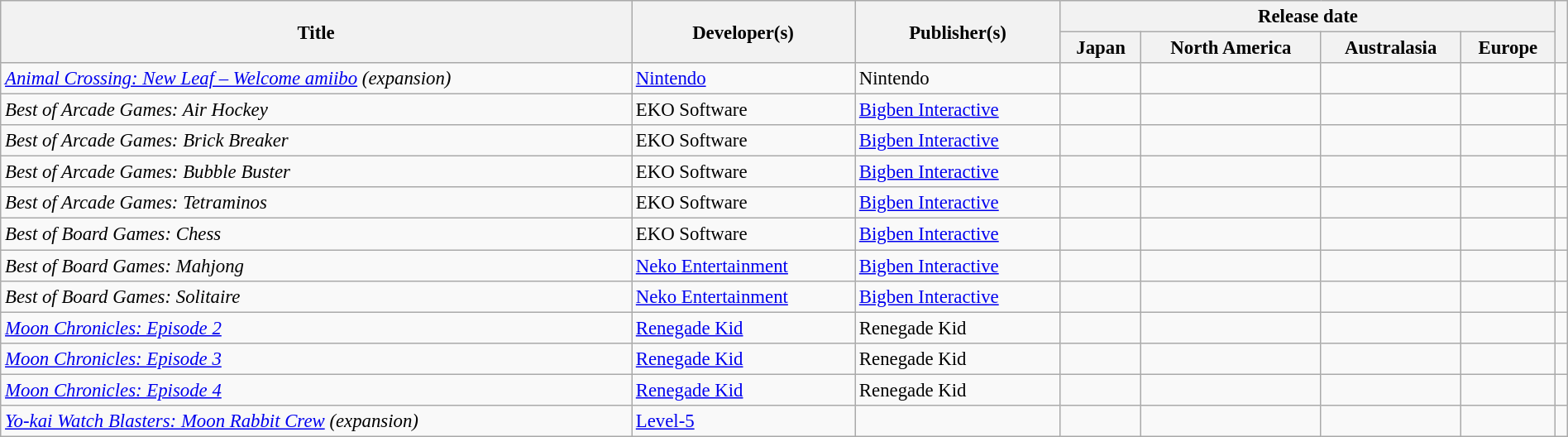<table class="wikitable plainrowheaders sortable" style="width:100%; font-size:95%;" id="expansionslist">
<tr>
<th rowspan="2">Title</th>
<th rowspan="2">Developer(s)</th>
<th rowspan="2">Publisher(s)</th>
<th colspan="4">Release date</th>
<th rowspan="2" class="unsortable"></th>
</tr>
<tr>
<th>Japan</th>
<th>North America</th>
<th>Australasia</th>
<th>Europe</th>
</tr>
<tr>
<td><em><a href='#'>Animal Crossing: New Leaf – Welcome amiibo</a> (expansion)</em></td>
<td><a href='#'>Nintendo</a></td>
<td>Nintendo</td>
<td></td>
<td></td>
<td></td>
<td></td>
<td></td>
</tr>
<tr>
<td><em>Best of Arcade Games: Air Hockey</em></td>
<td>EKO Software</td>
<td><a href='#'>Bigben Interactive</a></td>
<td></td>
<td></td>
<td></td>
<td></td>
<td></td>
</tr>
<tr>
<td><em>Best of Arcade Games: Brick Breaker</em></td>
<td>EKO Software</td>
<td><a href='#'>Bigben Interactive</a></td>
<td></td>
<td></td>
<td></td>
<td></td>
<td></td>
</tr>
<tr>
<td><em>Best of Arcade Games: Bubble Buster</em></td>
<td>EKO Software</td>
<td><a href='#'>Bigben Interactive</a></td>
<td></td>
<td></td>
<td></td>
<td></td>
<td></td>
</tr>
<tr>
<td><em>Best of Arcade Games: Tetraminos</em></td>
<td>EKO Software</td>
<td><a href='#'>Bigben Interactive</a></td>
<td></td>
<td></td>
<td></td>
<td></td>
<td></td>
</tr>
<tr>
<td><em>Best of Board Games: Chess</em></td>
<td>EKO Software</td>
<td><a href='#'>Bigben Interactive</a></td>
<td></td>
<td></td>
<td></td>
<td></td>
<td></td>
</tr>
<tr>
<td><em>Best of Board Games: Mahjong</em></td>
<td><a href='#'>Neko Entertainment</a></td>
<td><a href='#'>Bigben Interactive</a></td>
<td></td>
<td></td>
<td></td>
<td></td>
<td></td>
</tr>
<tr>
<td><em>Best of Board Games: Solitaire</em></td>
<td><a href='#'>Neko Entertainment</a></td>
<td><a href='#'>Bigben Interactive</a></td>
<td></td>
<td></td>
<td></td>
<td></td>
<td></td>
</tr>
<tr>
<td><em><a href='#'>Moon Chronicles: Episode 2</a></em></td>
<td><a href='#'>Renegade Kid</a></td>
<td>Renegade Kid</td>
<td></td>
<td></td>
<td></td>
<td></td>
<td></td>
</tr>
<tr>
<td><em><a href='#'>Moon Chronicles: Episode 3</a></em></td>
<td><a href='#'>Renegade Kid</a></td>
<td>Renegade Kid</td>
<td></td>
<td></td>
<td></td>
<td></td>
<td></td>
</tr>
<tr>
<td><em><a href='#'>Moon Chronicles: Episode 4</a></em></td>
<td><a href='#'>Renegade Kid</a></td>
<td>Renegade Kid</td>
<td></td>
<td></td>
<td></td>
<td></td>
<td></td>
</tr>
<tr>
<td><em><a href='#'>Yo-kai Watch Blasters: Moon Rabbit Crew</a> (expansion)</em></td>
<td><a href='#'>Level-5</a></td>
<td></td>
<td></td>
<td></td>
<td></td>
<td></td>
<td></td>
</tr>
</table>
